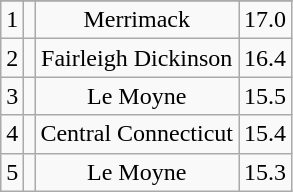<table class="wikitable sortable" style="text-align:center" style="font-size:90%;">
<tr>
</tr>
<tr>
<td>1</td>
<td></td>
<td>Merrimack</td>
<td>17.0</td>
</tr>
<tr>
<td>2</td>
<td></td>
<td>Fairleigh Dickinson</td>
<td>16.4</td>
</tr>
<tr>
<td>3</td>
<td></td>
<td>Le Moyne</td>
<td>15.5</td>
</tr>
<tr>
<td>4</td>
<td></td>
<td>Central Connecticut</td>
<td>15.4</td>
</tr>
<tr>
<td>5</td>
<td></td>
<td>Le Moyne</td>
<td>15.3</td>
</tr>
</table>
